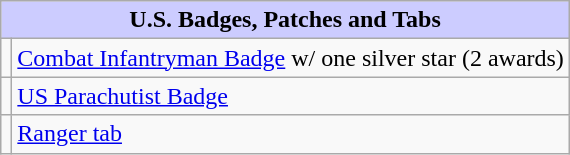<table class="wikitable">
<tr style=background:#ccccff;" align=center>
<td colspan=2><strong>U.S. Badges, Patches and Tabs</strong></td>
</tr>
<tr>
<td align=center></td>
<td><a href='#'>Combat Infantryman Badge</a> w/ one silver star (2 awards)</td>
</tr>
<tr>
<td align=center></td>
<td><a href='#'>US Parachutist Badge</a></td>
</tr>
<tr>
<td align=center></td>
<td><a href='#'>Ranger tab</a></td>
</tr>
</table>
